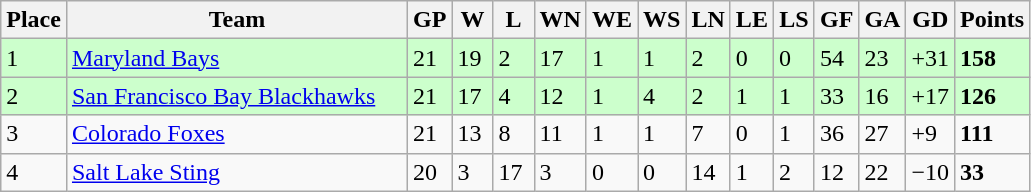<table class="wikitable">
<tr>
<th>Place</th>
<th style="width:220px;">Team</th>
<th width="20">GP</th>
<th width="20">W</th>
<th width="20">L</th>
<th width="20">WN</th>
<th width="20">WE</th>
<th width="20">WS</th>
<th width="20">LN</th>
<th width="20">LE</th>
<th width="20">LS</th>
<th width="20">GF</th>
<th width="20">GA</th>
<th width="20">GD</th>
<th>Points</th>
</tr>
<tr style="background:#cfc;">
<td>1</td>
<td><a href='#'>Maryland Bays</a></td>
<td>21</td>
<td>19</td>
<td>2</td>
<td>17</td>
<td>1</td>
<td>1</td>
<td>2</td>
<td>0</td>
<td>0</td>
<td>54</td>
<td>23</td>
<td>+31</td>
<td><strong>158</strong></td>
</tr>
<tr style="background:#cfc;">
<td>2</td>
<td><a href='#'>San Francisco Bay Blackhawks</a></td>
<td>21</td>
<td>17</td>
<td>4</td>
<td>12</td>
<td>1</td>
<td>4</td>
<td>2</td>
<td>1</td>
<td>1</td>
<td>33</td>
<td>16</td>
<td>+17</td>
<td><strong>126</strong></td>
</tr>
<tr>
<td>3</td>
<td><a href='#'>Colorado Foxes</a></td>
<td>21</td>
<td>13</td>
<td>8</td>
<td>11</td>
<td>1</td>
<td>1</td>
<td>7</td>
<td>0</td>
<td>1</td>
<td>36</td>
<td>27</td>
<td>+9</td>
<td><strong>111</strong></td>
</tr>
<tr>
<td>4</td>
<td><a href='#'>Salt Lake Sting</a></td>
<td>20</td>
<td>3</td>
<td>17</td>
<td>3</td>
<td>0</td>
<td>0</td>
<td>14</td>
<td>1</td>
<td>2</td>
<td>12</td>
<td>22</td>
<td>−10</td>
<td><strong>33</strong></td>
</tr>
</table>
